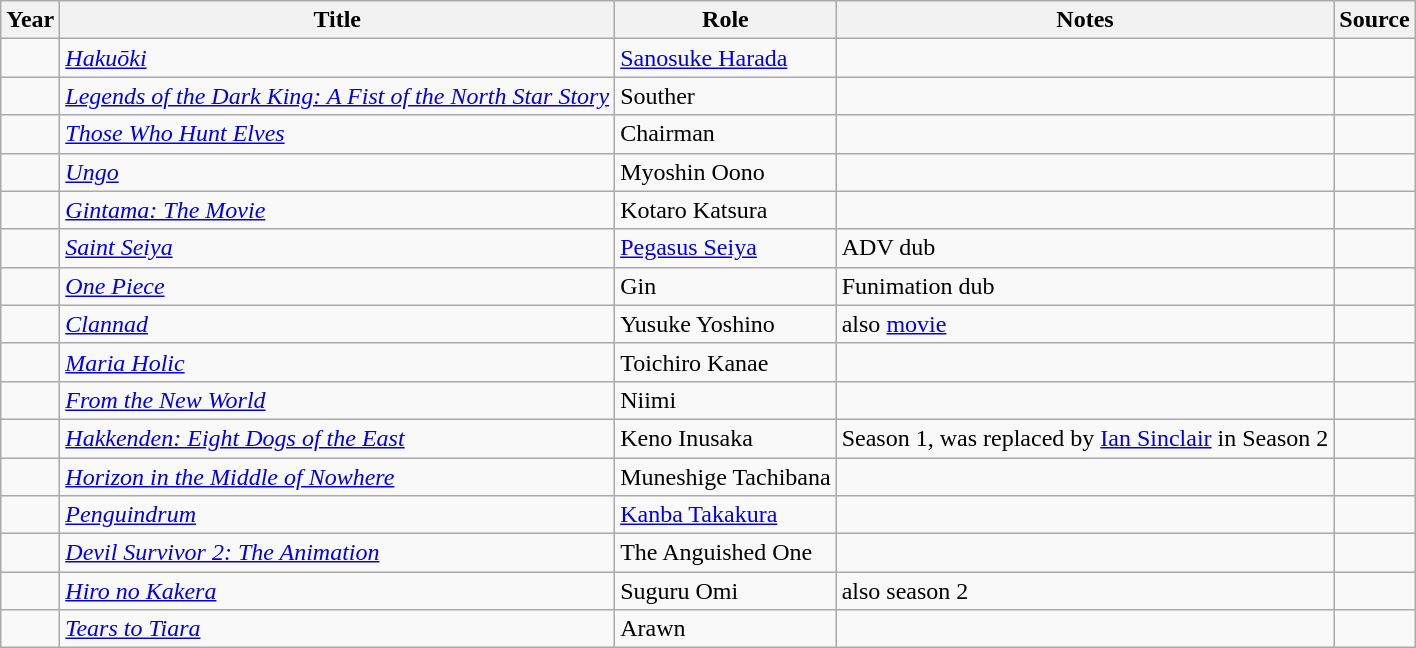<table class="wikitable sortable plainrowheaders">
<tr>
<th>Year</th>
<th>Title</th>
<th>Role</th>
<th class="unsortable">Notes</th>
<th class="unsortable">Source</th>
</tr>
<tr>
<td></td>
<td><em><a href='#'>Hakuōki</a></em></td>
<td><a href='#'>Sanosuke Harada</a></td>
<td></td>
<td></td>
</tr>
<tr>
<td></td>
<td><em><a href='#'>Legends of the Dark King: A Fist of the North Star Story</a></em></td>
<td>Souther</td>
<td></td>
<td></td>
</tr>
<tr>
<td></td>
<td><em><a href='#'>Those Who Hunt Elves</a></em></td>
<td>Chairman</td>
<td></td>
<td></td>
</tr>
<tr>
<td></td>
<td><a href='#'><em>Ungo</em></a></td>
<td>Myoshin Oono</td>
<td></td>
<td></td>
</tr>
<tr>
<td></td>
<td><em><a href='#'>Gintama: The Movie</a></em></td>
<td>Kotaro Katsura</td>
<td></td>
<td></td>
</tr>
<tr>
<td></td>
<td><em><a href='#'>Saint Seiya</a></em></td>
<td><a href='#'>Pegasus Seiya</a></td>
<td>ADV dub</td>
<td></td>
</tr>
<tr>
<td></td>
<td><em><a href='#'>One Piece</a></em></td>
<td>Gin</td>
<td>Funimation dub</td>
</tr>
<tr>
<td></td>
<td><em><a href='#'>Clannad</a></em></td>
<td>Yusuke Yoshino</td>
<td>also <a href='#'>movie</a></td>
<td></td>
</tr>
<tr>
<td></td>
<td><em><a href='#'>Maria Holic</a></em></td>
<td>Toichiro Kanae</td>
<td></td>
<td></td>
</tr>
<tr>
<td></td>
<td><em><a href='#'>From the New World</a></em></td>
<td>Niimi</td>
<td></td>
<td></td>
</tr>
<tr>
<td></td>
<td><em><a href='#'>Hakkenden: Eight Dogs of the East</a></em></td>
<td>Keno Inusaka</td>
<td>Season 1, was replaced by <a href='#'>Ian Sinclair</a> in Season 2</td>
<td></td>
</tr>
<tr>
<td></td>
<td><em><a href='#'>Horizon in the Middle of Nowhere</a></em></td>
<td>Muneshige Tachibana</td>
<td></td>
<td></td>
</tr>
<tr>
<td></td>
<td><em><a href='#'>Penguindrum</a></em></td>
<td><a href='#'>Kanba Takakura</a></td>
<td></td>
<td></td>
</tr>
<tr>
<td></td>
<td><em><a href='#'>Devil Survivor 2: The Animation</a></em></td>
<td>The Anguished One</td>
<td></td>
<td></td>
</tr>
<tr>
<td></td>
<td><a href='#'><em>Hiro no Kakera</em></a></td>
<td>Suguru Omi</td>
<td>also season 2</td>
<td></td>
</tr>
<tr>
<td></td>
<td><em><a href='#'>Tears to Tiara</a></em></td>
<td>Arawn</td>
<td></td>
</tr>
</table>
